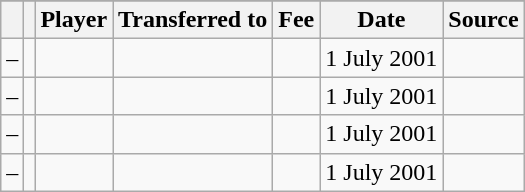<table class="wikitable plainrowheaders sortable">
<tr>
</tr>
<tr>
<th></th>
<th></th>
<th scope=col>Player</th>
<th !scope=col>Transferred to</th>
<th scope=col>Fee</th>
<th scope=col>Date</th>
<th scope=col>Source</th>
</tr>
<tr>
<td align=center>–</td>
<td align=center></td>
<td></td>
<td></td>
<td></td>
<td>1 July 2001</td>
<td></td>
</tr>
<tr>
<td align=center>–</td>
<td align=center></td>
<td></td>
<td></td>
<td></td>
<td>1 July 2001</td>
<td></td>
</tr>
<tr>
<td align=center>–</td>
<td align=center></td>
<td></td>
<td></td>
<td></td>
<td>1 July 2001</td>
<td></td>
</tr>
<tr>
<td align=center>–</td>
<td align=center></td>
<td></td>
<td></td>
<td></td>
<td>1 July 2001</td>
<td></td>
</tr>
</table>
